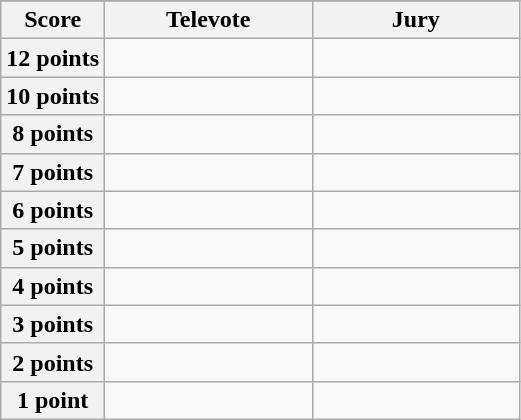<table class="wikitable">
<tr>
</tr>
<tr>
<th scope="col" width="20%">Score</th>
<th scope="col" width="40%">Televote</th>
<th scope="col" width="40%">Jury</th>
</tr>
<tr>
<th scope="row">12 points</th>
<td></td>
<td></td>
</tr>
<tr>
<th scope="row">10 points</th>
<td></td>
<td></td>
</tr>
<tr>
<th scope="row">8 points</th>
<td></td>
<td></td>
</tr>
<tr>
<th scope="row">7 points</th>
<td></td>
<td></td>
</tr>
<tr>
<th scope="row">6 points</th>
<td></td>
<td></td>
</tr>
<tr>
<th scope="row">5 points</th>
<td></td>
<td></td>
</tr>
<tr>
<th scope="row">4 points</th>
<td></td>
<td></td>
</tr>
<tr>
<th scope="row">3 points</th>
<td></td>
<td></td>
</tr>
<tr>
<th scope="row">2 points</th>
<td></td>
<td></td>
</tr>
<tr>
<th scope="row">1 point</th>
<td></td>
<td></td>
</tr>
</table>
